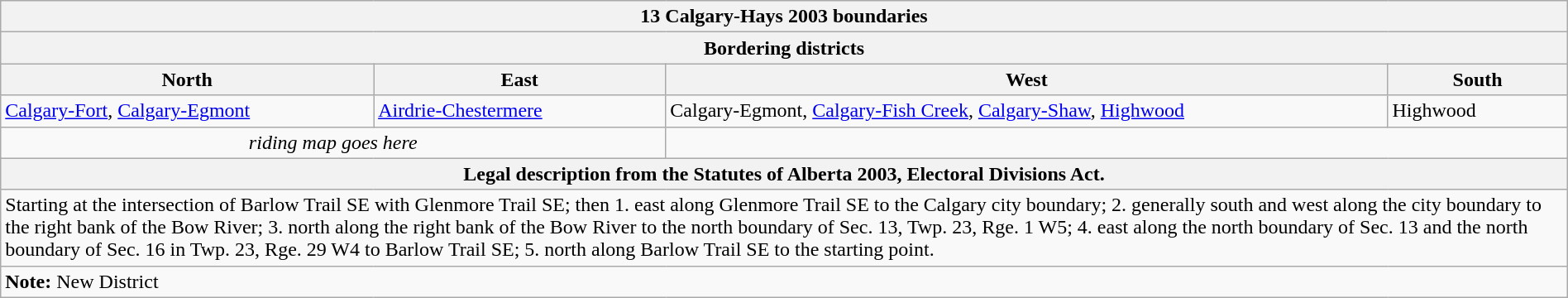<table class="wikitable collapsible collapsed" style="width:100%;">
<tr>
<th colspan=4>13 Calgary-Hays 2003 boundaries</th>
</tr>
<tr>
<th colspan=4>Bordering districts</th>
</tr>
<tr>
<th>North</th>
<th>East</th>
<th>West</th>
<th>South</th>
</tr>
<tr>
<td><a href='#'>Calgary-Fort</a>, <a href='#'>Calgary-Egmont</a></td>
<td><a href='#'>Airdrie-Chestermere</a></td>
<td>Calgary-Egmont, <a href='#'>Calgary-Fish Creek</a>, <a href='#'>Calgary-Shaw</a>, <a href='#'>Highwood</a></td>
<td>Highwood</td>
</tr>
<tr>
<td colspan=2 align=center><em>riding map goes here</em></td>
<td colspan=2 align=center></td>
</tr>
<tr>
<th colspan=4>Legal description from the Statutes of Alberta 2003, Electoral Divisions Act.</th>
</tr>
<tr>
<td colspan=4>Starting at the intersection of Barlow Trail SE with Glenmore Trail SE; then 1. east along Glenmore Trail SE to the Calgary city boundary; 2. generally south and west along the city boundary to the right bank of the Bow River; 3. north along the right bank of the Bow River to the north boundary of Sec. 13, Twp. 23, Rge. 1 W5; 4. east along the north boundary of Sec. 13 and the north boundary of Sec. 16 in Twp. 23, Rge. 29 W4 to Barlow Trail SE; 5. north along Barlow Trail SE to the starting point.</td>
</tr>
<tr>
<td colspan=4><strong>Note:</strong> New District</td>
</tr>
</table>
